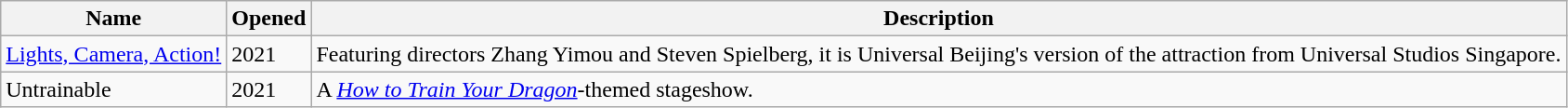<table class="wikitable">
<tr>
<th>Name</th>
<th>Opened</th>
<th>Description</th>
</tr>
<tr>
<td><a href='#'>Lights, Camera, Action!</a></td>
<td>2021</td>
<td>Featuring directors Zhang Yimou and Steven Spielberg, it is Universal Beijing's version of the attraction from Universal Studios Singapore.</td>
</tr>
<tr>
<td>Untrainable</td>
<td>2021</td>
<td>A <em><a href='#'>How to Train Your Dragon</a></em>-themed stageshow.</td>
</tr>
</table>
